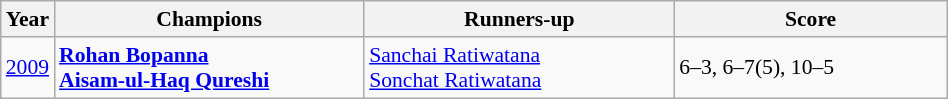<table class="wikitable" style="font-size:90%">
<tr>
<th>Year</th>
<th width="200">Champions</th>
<th width="200">Runners-up</th>
<th width="175">Score</th>
</tr>
<tr>
<td><a href='#'>2009</a></td>
<td> <strong><a href='#'>Rohan Bopanna</a></strong><br> <strong><a href='#'>Aisam-ul-Haq Qureshi</a></strong></td>
<td> <a href='#'>Sanchai Ratiwatana</a><br> <a href='#'>Sonchat Ratiwatana</a></td>
<td>6–3, 6–7(5), 10–5</td>
</tr>
</table>
